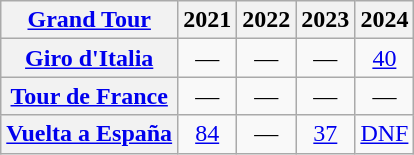<table class="wikitable plainrowheaders">
<tr>
<th scope="col"><a href='#'>Grand Tour</a></th>
<th scope="col">2021</th>
<th scope="col">2022</th>
<th scope="col">2023</th>
<th scope="col">2024</th>
</tr>
<tr style="text-align:center;">
<th scope="row"> <a href='#'>Giro d'Italia</a></th>
<td>—</td>
<td>—</td>
<td>—</td>
<td><a href='#'>40</a></td>
</tr>
<tr style="text-align:center;">
<th scope="row"> <a href='#'>Tour de France</a></th>
<td>—</td>
<td>—</td>
<td>—</td>
<td>—</td>
</tr>
<tr style="text-align:center;">
<th scope="row"> <a href='#'>Vuelta a España</a></th>
<td><a href='#'>84</a></td>
<td>—</td>
<td><a href='#'>37</a></td>
<td><a href='#'>DNF</a></td>
</tr>
</table>
